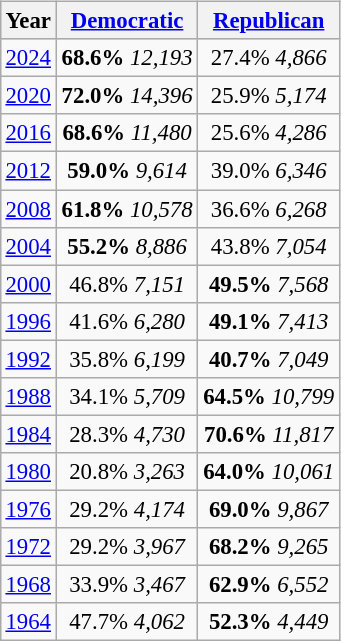<table class="wikitable"  style="float:right; margin:1em; font-size:95%;">
<tr style="background:lightgrey;">
<th>Year</th>
<th><a href='#'>Democratic</a></th>
<th><a href='#'>Republican</a></th>
</tr>
<tr>
<td align="center" ><a href='#'>2024</a></td>
<td align="center" ><strong>68.6%</strong> <em>12,193</em></td>
<td align="center" >27.4% <em>4,866</em></td>
</tr>
<tr>
<td align="center" ><a href='#'>2020</a></td>
<td align="center" ><strong>72.0%</strong> <em>14,396</em></td>
<td align="center" >25.9% <em>5,174</em></td>
</tr>
<tr>
<td align="center" ><a href='#'>2016</a></td>
<td align="center" ><strong>68.6%</strong> <em>11,480</em></td>
<td align="center" >25.6% <em>4,286</em></td>
</tr>
<tr>
<td align="center" ><a href='#'>2012</a></td>
<td align="center" ><strong>59.0%</strong> <em>9,614</em></td>
<td align="center" >39.0% <em>6,346</em></td>
</tr>
<tr>
<td align="center" ><a href='#'>2008</a></td>
<td align="center" ><strong>61.8%</strong> <em>10,578</em></td>
<td align="center" >36.6% <em>6,268</em></td>
</tr>
<tr>
<td align="center" ><a href='#'>2004</a></td>
<td align="center" ><strong>55.2%</strong> <em>8,886</em></td>
<td align="center" >43.8% <em>7,054</em></td>
</tr>
<tr>
<td align="center" ><a href='#'>2000</a></td>
<td align="center" >46.8% <em>7,151</em></td>
<td align="center" ><strong>49.5%</strong> <em>7,568</em></td>
</tr>
<tr>
<td align="center" ><a href='#'>1996</a></td>
<td align="center" >41.6% <em>6,280</em></td>
<td align="center" ><strong>49.1%</strong> <em>7,413</em></td>
</tr>
<tr>
<td align="center" ><a href='#'>1992</a></td>
<td align="center" >35.8% <em>6,199</em></td>
<td align="center" ><strong>40.7%</strong> <em>7,049</em></td>
</tr>
<tr>
<td align="center" ><a href='#'>1988</a></td>
<td align="center" >34.1% <em>5,709</em></td>
<td align="center" ><strong>64.5%</strong> <em>10,799</em></td>
</tr>
<tr>
<td align="center" ><a href='#'>1984</a></td>
<td align="center" >28.3% <em>4,730</em></td>
<td align="center" ><strong>70.6%</strong> <em>11,817</em></td>
</tr>
<tr>
<td align="center" ><a href='#'>1980</a></td>
<td align="center" >20.8% <em>3,263</em></td>
<td align="center" ><strong>64.0%</strong> <em>10,061</em></td>
</tr>
<tr>
<td align="center" ><a href='#'>1976</a></td>
<td align="center" >29.2% <em>4,174</em></td>
<td align="center" ><strong>69.0%</strong> <em>9,867</em></td>
</tr>
<tr>
<td align="center" ><a href='#'>1972</a></td>
<td align="center" >29.2% <em>3,967</em></td>
<td align="center" ><strong>68.2%</strong> <em>9,265</em></td>
</tr>
<tr>
<td align="center" ><a href='#'>1968</a></td>
<td align="center" >33.9% <em>3,467</em></td>
<td align="center" ><strong>62.9%</strong> <em>6,552</em></td>
</tr>
<tr>
<td align="center" ><a href='#'>1964</a></td>
<td align="center" >47.7% <em>4,062</em></td>
<td align="center" ><strong>52.3%</strong> <em>4,449</em></td>
</tr>
</table>
